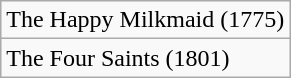<table class="wikitable">
<tr>
<td>The Happy Milkmaid (1775)</td>
</tr>
<tr>
<td>The Four Saints (1801)</td>
</tr>
</table>
